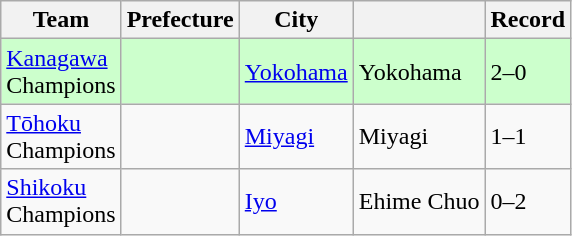<table class="wikitable">
<tr>
<th>Team</th>
<th>Prefecture</th>
<th>City</th>
<th></th>
<th>Record</th>
</tr>
<tr bgcolor="ccffcc">
<td><a href='#'>Kanagawa</a><br>Champions</td>
<td></td>
<td><a href='#'>Yokohama</a></td>
<td>Yokohama</td>
<td>2–0</td>
</tr>
<tr>
<td><a href='#'>Tōhoku</a><br>Champions</td>
<td><strong></strong></td>
<td><a href='#'>Miyagi</a></td>
<td>Miyagi</td>
<td>1–1</td>
</tr>
<tr>
<td><a href='#'>Shikoku</a><br>Champions</td>
<td><strong></strong></td>
<td><a href='#'>Iyo</a></td>
<td>Ehime Chuo</td>
<td>0–2</td>
</tr>
</table>
